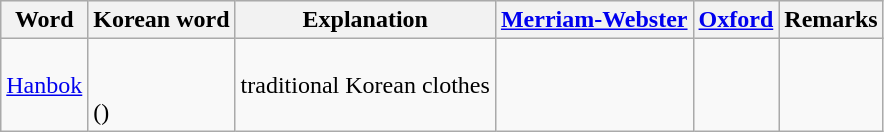<table class="wikitable" style="text-align: left;">
<tr style="background:#ececec;">
<th>Word</th>
<th>Korean word</th>
<th>Explanation</th>
<th><a href='#'>Merriam-Webster</a></th>
<th><a href='#'>Oxford</a></th>
<th>Remarks</th>
</tr>
<tr>
<td><a href='#'>Hanbok</a></td>
<td><br><br>()</td>
<td>traditional Korean clothes</td>
<td></td>
<td></td>
<td></td>
</tr>
</table>
